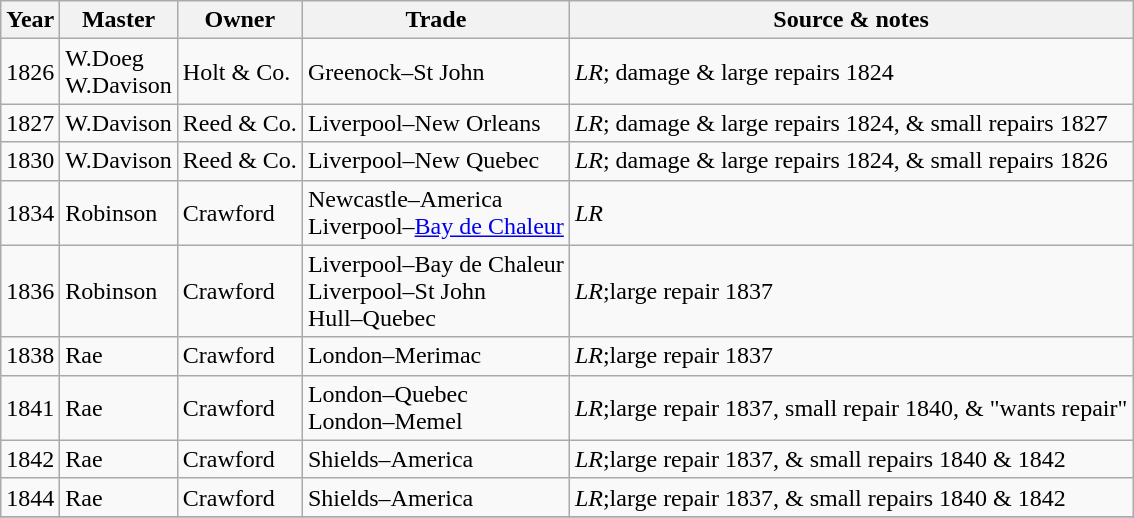<table class=" wikitable">
<tr>
<th>Year</th>
<th>Master</th>
<th>Owner</th>
<th>Trade</th>
<th>Source & notes</th>
</tr>
<tr>
<td>1826</td>
<td>W.Doeg<br>W.Davison</td>
<td>Holt & Co.</td>
<td>Greenock–St John</td>
<td><em>LR</em>; damage & large repairs 1824</td>
</tr>
<tr>
<td>1827</td>
<td>W.Davison</td>
<td>Reed & Co.</td>
<td>Liverpool–New Orleans</td>
<td><em>LR</em>; damage & large repairs 1824, & small repairs 1827</td>
</tr>
<tr>
<td>1830</td>
<td>W.Davison</td>
<td>Reed & Co.</td>
<td>Liverpool–New Quebec</td>
<td><em>LR</em>; damage & large repairs 1824, & small repairs 1826</td>
</tr>
<tr>
<td>1834</td>
<td>Robinson</td>
<td>Crawford</td>
<td>Newcastle–America<br>Liverpool–<a href='#'>Bay de Chaleur</a></td>
<td><em>LR</em></td>
</tr>
<tr>
<td>1836</td>
<td>Robinson</td>
<td>Crawford</td>
<td>Liverpool–Bay de Chaleur<br>Liverpool–St John<br>Hull–Quebec</td>
<td><em>LR</em>;large repair 1837</td>
</tr>
<tr>
<td>1838</td>
<td>Rae</td>
<td>Crawford</td>
<td>London–Merimac</td>
<td><em>LR</em>;large repair 1837</td>
</tr>
<tr>
<td>1841</td>
<td>Rae</td>
<td>Crawford</td>
<td>London–Quebec<br>London–Memel</td>
<td><em>LR</em>;large repair 1837, small repair 1840, & "wants repair"</td>
</tr>
<tr>
<td>1842</td>
<td>Rae</td>
<td>Crawford</td>
<td>Shields–America</td>
<td><em>LR</em>;large repair 1837, & small repairs 1840 & 1842</td>
</tr>
<tr>
<td>1844</td>
<td>Rae</td>
<td>Crawford</td>
<td>Shields–America</td>
<td><em>LR</em>;large repair 1837, & small repairs 1840 & 1842</td>
</tr>
<tr>
</tr>
</table>
